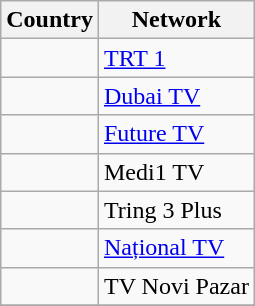<table class="sortable wikitable">
<tr>
<th>Country</th>
<th>Network</th>
</tr>
<tr>
<td></td>
<td><a href='#'>TRT 1</a></td>
</tr>
<tr>
<td></td>
<td><a href='#'>Dubai TV</a></td>
</tr>
<tr>
<td></td>
<td><a href='#'>Future TV</a></td>
</tr>
<tr>
<td></td>
<td>Medi1 TV</td>
</tr>
<tr>
<td></td>
<td>Tring 3 Plus</td>
</tr>
<tr>
<td></td>
<td><a href='#'>Național TV</a></td>
</tr>
<tr>
<td></td>
<td>TV Novi Pazar</td>
</tr>
<tr>
</tr>
</table>
